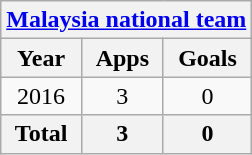<table class="wikitable" style="text-align:center">
<tr>
<th colspan=3><a href='#'>Malaysia national team</a></th>
</tr>
<tr>
<th>Year</th>
<th>Apps</th>
<th>Goals</th>
</tr>
<tr>
<td>2016</td>
<td>3</td>
<td>0</td>
</tr>
<tr>
<th>Total</th>
<th>3</th>
<th>0</th>
</tr>
</table>
